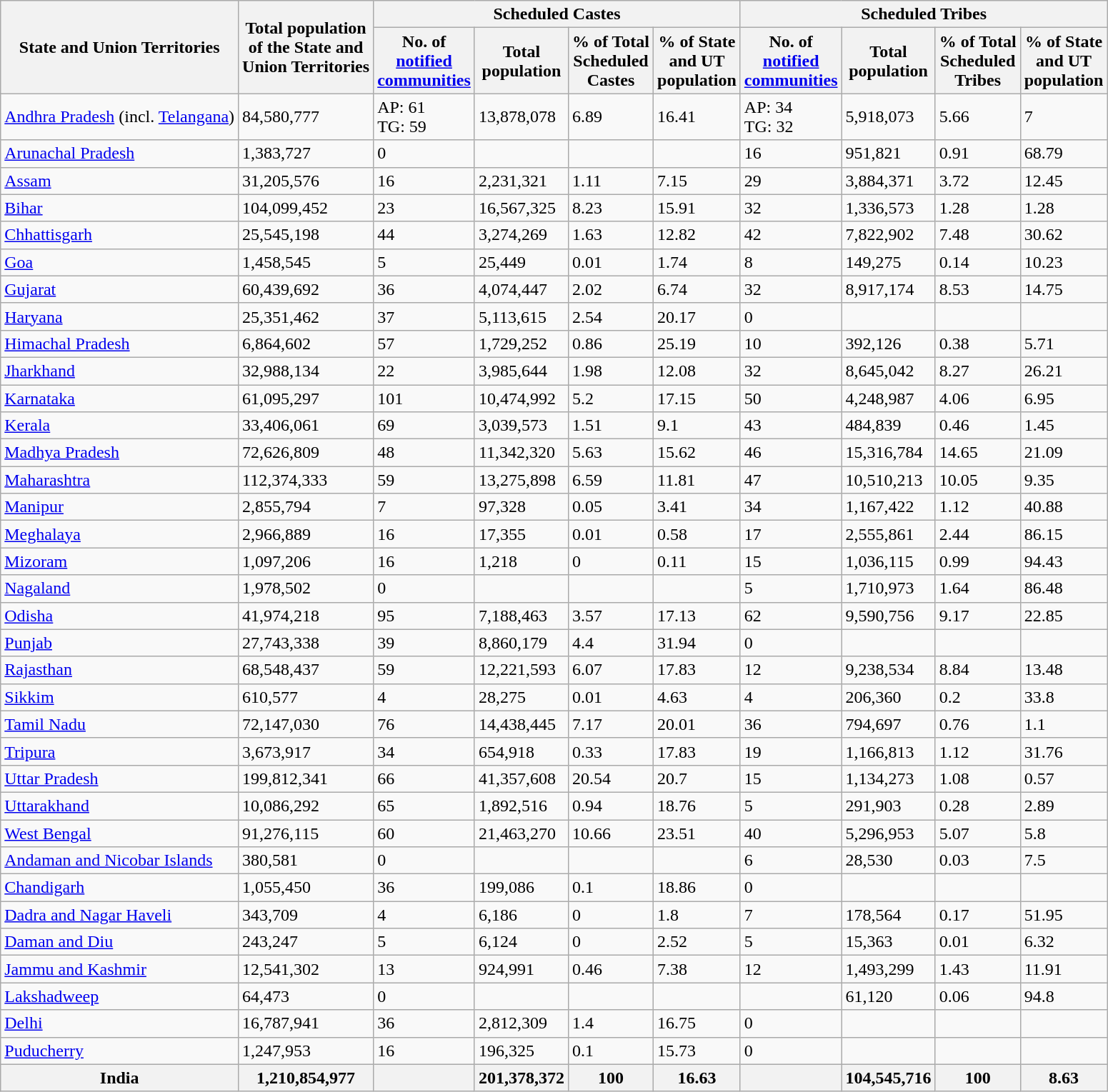<table class="wikitable sortable static-row-numbers static-row-header-text defaultright col1left hover-highlight sort-under-center">
<tr>
<th rowspan=2>State and Union Territories</th>
<th rowspan="2">Total population<br>of the State and<br>Union Territories</th>
<th colspan="4">Scheduled Castes</th>
<th colspan="4">Scheduled Tribes</th>
</tr>
<tr>
<th>No. of<br><a href='#'>notified<br>communities</a><br></th>
<th>Total<br>population</th>
<th>% of Total<br>Scheduled<br>Castes</th>
<th>% of State<br>and UT<br>population</th>
<th>No. of<br><a href='#'>notified<br>communities</a><br></th>
<th>Total<br>population</th>
<th>% of Total<br>Scheduled<br>Tribes</th>
<th>% of State<br>and UT<br>population</th>
</tr>
<tr>
<td><a href='#'>Andhra Pradesh</a> (incl. <a href='#'>Telangana</a>)</td>
<td>84,580,777</td>
<td>AP: 61<br>TG: 59</td>
<td>13,878,078</td>
<td>6.89</td>
<td>16.41</td>
<td>AP: 34<br>TG: 32</td>
<td>5,918,073</td>
<td>5.66</td>
<td>7</td>
</tr>
<tr>
<td><a href='#'>Arunachal Pradesh</a></td>
<td>1,383,727</td>
<td>0</td>
<td></td>
<td></td>
<td></td>
<td>16</td>
<td>951,821</td>
<td>0.91</td>
<td>68.79</td>
</tr>
<tr>
<td><a href='#'>Assam</a></td>
<td>31,205,576</td>
<td>16</td>
<td>2,231,321</td>
<td>1.11</td>
<td>7.15</td>
<td>29</td>
<td>3,884,371</td>
<td>3.72</td>
<td>12.45</td>
</tr>
<tr>
<td><a href='#'>Bihar</a></td>
<td>104,099,452</td>
<td>23</td>
<td>16,567,325</td>
<td>8.23</td>
<td>15.91</td>
<td>32</td>
<td>1,336,573</td>
<td>1.28</td>
<td>1.28</td>
</tr>
<tr>
<td><a href='#'>Chhattisgarh</a></td>
<td>25,545,198</td>
<td>44</td>
<td>3,274,269</td>
<td>1.63</td>
<td>12.82</td>
<td>42</td>
<td>7,822,902</td>
<td>7.48</td>
<td>30.62</td>
</tr>
<tr>
<td><a href='#'>Goa</a></td>
<td>1,458,545</td>
<td>5</td>
<td>25,449</td>
<td>0.01</td>
<td>1.74</td>
<td>8</td>
<td>149,275</td>
<td>0.14</td>
<td>10.23</td>
</tr>
<tr>
<td><a href='#'>Gujarat</a></td>
<td>60,439,692</td>
<td>36</td>
<td>4,074,447</td>
<td>2.02</td>
<td>6.74</td>
<td>32</td>
<td>8,917,174</td>
<td>8.53</td>
<td>14.75</td>
</tr>
<tr>
<td><a href='#'>Haryana</a></td>
<td>25,351,462</td>
<td>37</td>
<td>5,113,615</td>
<td>2.54</td>
<td>20.17</td>
<td>0</td>
<td></td>
<td></td>
<td></td>
</tr>
<tr>
<td><a href='#'>Himachal Pradesh</a></td>
<td>6,864,602</td>
<td>57</td>
<td>1,729,252</td>
<td>0.86</td>
<td>25.19</td>
<td>10</td>
<td>392,126</td>
<td>0.38</td>
<td>5.71</td>
</tr>
<tr>
<td><a href='#'>Jharkhand</a></td>
<td>32,988,134</td>
<td>22</td>
<td>3,985,644</td>
<td>1.98</td>
<td>12.08</td>
<td>32</td>
<td>8,645,042</td>
<td>8.27</td>
<td>26.21</td>
</tr>
<tr>
<td><a href='#'>Karnataka</a></td>
<td>61,095,297</td>
<td>101</td>
<td>10,474,992</td>
<td>5.2</td>
<td>17.15</td>
<td>50</td>
<td>4,248,987</td>
<td>4.06</td>
<td>6.95</td>
</tr>
<tr>
<td><a href='#'>Kerala</a></td>
<td>33,406,061</td>
<td>69</td>
<td>3,039,573</td>
<td>1.51</td>
<td>9.1</td>
<td>43</td>
<td>484,839</td>
<td>0.46</td>
<td>1.45</td>
</tr>
<tr>
<td><a href='#'>Madhya Pradesh</a></td>
<td>72,626,809</td>
<td>48</td>
<td>11,342,320</td>
<td>5.63</td>
<td>15.62</td>
<td>46</td>
<td>15,316,784</td>
<td>14.65</td>
<td>21.09</td>
</tr>
<tr>
<td><a href='#'>Maharashtra</a></td>
<td>112,374,333</td>
<td>59</td>
<td>13,275,898</td>
<td>6.59</td>
<td>11.81</td>
<td>47</td>
<td>10,510,213</td>
<td>10.05</td>
<td>9.35</td>
</tr>
<tr>
<td><a href='#'>Manipur</a></td>
<td>2,855,794</td>
<td>7</td>
<td>97,328</td>
<td>0.05</td>
<td>3.41</td>
<td>34</td>
<td>1,167,422</td>
<td>1.12</td>
<td>40.88</td>
</tr>
<tr>
<td><a href='#'>Meghalaya</a></td>
<td>2,966,889</td>
<td>16</td>
<td>17,355</td>
<td>0.01</td>
<td>0.58</td>
<td>17</td>
<td>2,555,861</td>
<td>2.44</td>
<td>86.15</td>
</tr>
<tr>
<td><a href='#'>Mizoram</a></td>
<td>1,097,206</td>
<td>16</td>
<td>1,218</td>
<td>0</td>
<td>0.11</td>
<td>15</td>
<td>1,036,115</td>
<td>0.99</td>
<td>94.43</td>
</tr>
<tr>
<td><a href='#'>Nagaland</a></td>
<td>1,978,502</td>
<td>0</td>
<td></td>
<td></td>
<td></td>
<td>5</td>
<td>1,710,973</td>
<td>1.64</td>
<td>86.48</td>
</tr>
<tr>
<td><a href='#'>Odisha</a></td>
<td>41,974,218</td>
<td>95</td>
<td>7,188,463</td>
<td>3.57</td>
<td>17.13</td>
<td>62</td>
<td>9,590,756</td>
<td>9.17</td>
<td>22.85</td>
</tr>
<tr>
<td><a href='#'>Punjab</a></td>
<td>27,743,338</td>
<td>39</td>
<td>8,860,179</td>
<td>4.4</td>
<td>31.94</td>
<td>0</td>
<td></td>
<td></td>
<td></td>
</tr>
<tr>
<td><a href='#'>Rajasthan</a></td>
<td>68,548,437</td>
<td>59</td>
<td>12,221,593</td>
<td>6.07</td>
<td>17.83</td>
<td>12</td>
<td>9,238,534</td>
<td>8.84</td>
<td>13.48</td>
</tr>
<tr>
<td><a href='#'>Sikkim</a></td>
<td>610,577</td>
<td>4</td>
<td>28,275</td>
<td>0.01</td>
<td>4.63</td>
<td>4</td>
<td>206,360</td>
<td>0.2</td>
<td>33.8</td>
</tr>
<tr>
<td><a href='#'>Tamil Nadu</a></td>
<td>72,147,030</td>
<td>76</td>
<td>14,438,445</td>
<td>7.17</td>
<td>20.01</td>
<td>36</td>
<td>794,697</td>
<td>0.76</td>
<td>1.1</td>
</tr>
<tr>
<td><a href='#'>Tripura</a></td>
<td>3,673,917</td>
<td>34</td>
<td>654,918</td>
<td>0.33</td>
<td>17.83</td>
<td>19</td>
<td>1,166,813</td>
<td>1.12</td>
<td>31.76</td>
</tr>
<tr>
<td><a href='#'>Uttar Pradesh</a></td>
<td>199,812,341</td>
<td>66</td>
<td>41,357,608</td>
<td>20.54</td>
<td>20.7</td>
<td>15</td>
<td>1,134,273</td>
<td>1.08</td>
<td>0.57</td>
</tr>
<tr>
<td><a href='#'>Uttarakhand</a></td>
<td>10,086,292</td>
<td>65</td>
<td>1,892,516</td>
<td>0.94</td>
<td>18.76</td>
<td>5</td>
<td>291,903</td>
<td>0.28</td>
<td>2.89</td>
</tr>
<tr>
<td><a href='#'>West Bengal</a></td>
<td>91,276,115</td>
<td>60</td>
<td>21,463,270</td>
<td>10.66</td>
<td>23.51</td>
<td>40</td>
<td>5,296,953</td>
<td>5.07</td>
<td>5.8</td>
</tr>
<tr>
<td><a href='#'>Andaman and Nicobar Islands</a></td>
<td>380,581</td>
<td>0</td>
<td></td>
<td></td>
<td></td>
<td>6</td>
<td>28,530</td>
<td>0.03</td>
<td>7.5</td>
</tr>
<tr>
<td><a href='#'>Chandigarh</a></td>
<td>1,055,450</td>
<td>36</td>
<td>199,086</td>
<td>0.1</td>
<td>18.86</td>
<td>0</td>
<td></td>
<td></td>
<td></td>
</tr>
<tr>
<td><a href='#'>Dadra and Nagar Haveli</a></td>
<td>343,709</td>
<td>4</td>
<td>6,186</td>
<td>0</td>
<td>1.8</td>
<td>7</td>
<td>178,564</td>
<td>0.17</td>
<td>51.95</td>
</tr>
<tr>
<td><a href='#'>Daman and Diu</a></td>
<td>243,247</td>
<td>5</td>
<td>6,124</td>
<td>0</td>
<td>2.52</td>
<td>5</td>
<td>15,363</td>
<td>0.01</td>
<td>6.32</td>
</tr>
<tr>
<td><a href='#'>Jammu and Kashmir</a></td>
<td>12,541,302</td>
<td>13</td>
<td>924,991</td>
<td>0.46</td>
<td>7.38</td>
<td>12</td>
<td>1,493,299</td>
<td>1.43</td>
<td>11.91</td>
</tr>
<tr>
<td><a href='#'>Lakshadweep</a></td>
<td>64,473</td>
<td>0</td>
<td></td>
<td></td>
<td></td>
<td></td>
<td>61,120</td>
<td>0.06</td>
<td>94.8</td>
</tr>
<tr>
<td><a href='#'>Delhi</a></td>
<td>16,787,941</td>
<td>36</td>
<td>2,812,309</td>
<td>1.4</td>
<td>16.75</td>
<td>0</td>
<td></td>
<td></td>
<td></td>
</tr>
<tr>
<td><a href='#'>Puducherry</a></td>
<td>1,247,953</td>
<td>16</td>
<td>196,325</td>
<td>0.1</td>
<td>15.73</td>
<td>0</td>
<td></td>
<td></td>
<td></td>
</tr>
<tr>
<th>India</th>
<th>1,210,854,977</th>
<th></th>
<th>201,378,372</th>
<th>100</th>
<th>16.63</th>
<th></th>
<th>104,545,716</th>
<th>100</th>
<th>8.63</th>
</tr>
</table>
